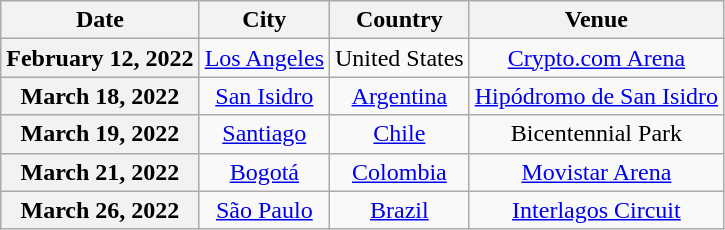<table class="wikitable plainrowheaders" style="text-align:center">
<tr>
<th scope="col">Date</th>
<th scope="col">City</th>
<th scope="col">Country</th>
<th scope="col">Venue</th>
</tr>
<tr>
<th scope="row">February 12, 2022</th>
<td><a href='#'>Los Angeles</a></td>
<td>United States</td>
<td><a href='#'>Crypto.com Arena</a></td>
</tr>
<tr>
<th scope="row">March 18, 2022</th>
<td><a href='#'>San Isidro</a></td>
<td><a href='#'>Argentina</a></td>
<td><a href='#'>Hipódromo de San Isidro</a></td>
</tr>
<tr>
<th scope="row">March 19, 2022</th>
<td><a href='#'>Santiago</a></td>
<td><a href='#'>Chile</a></td>
<td>Bicentennial Park</td>
</tr>
<tr>
<th scope="row">March 21, 2022</th>
<td><a href='#'>Bogotá</a></td>
<td><a href='#'>Colombia</a></td>
<td><a href='#'>Movistar Arena</a></td>
</tr>
<tr>
<th scope="row">March 26, 2022</th>
<td><a href='#'>São Paulo</a></td>
<td><a href='#'>Brazil</a></td>
<td><a href='#'>Interlagos Circuit</a></td>
</tr>
</table>
